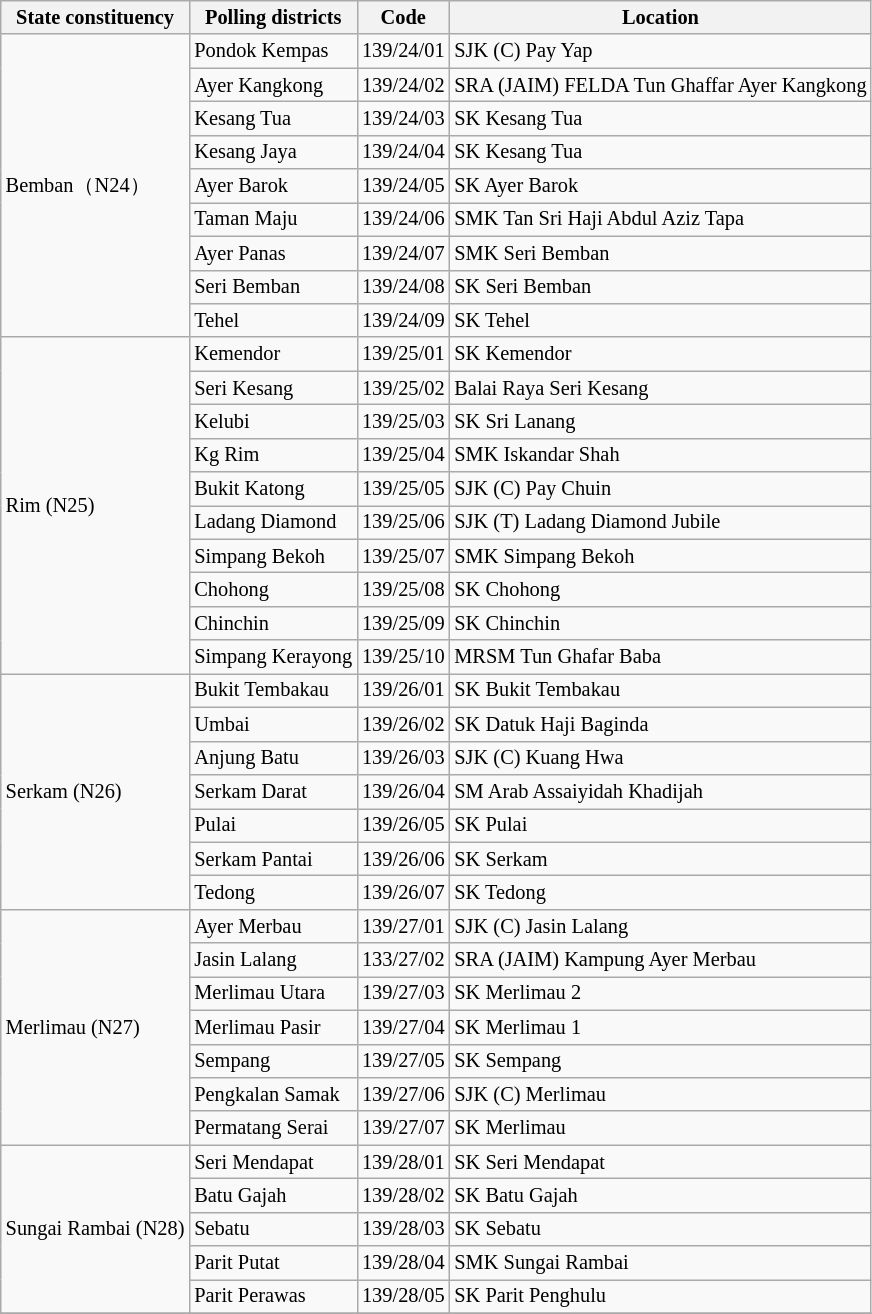<table class="wikitable sortable mw-collapsible" style="white-space:nowrap;font-size:85%">
<tr>
<th>State constituency</th>
<th>Polling districts</th>
<th>Code</th>
<th>Location</th>
</tr>
<tr>
<td rowspan="9">Bemban（N24）</td>
<td>Pondok Kempas</td>
<td>139/24/01</td>
<td>SJK (C) Pay Yap</td>
</tr>
<tr>
<td>Ayer Kangkong</td>
<td>139/24/02</td>
<td>SRA (JAIM) FELDA Tun Ghaffar Ayer Kangkong</td>
</tr>
<tr>
<td>Kesang Tua</td>
<td>139/24/03</td>
<td>SK Kesang Tua</td>
</tr>
<tr>
<td>Kesang Jaya</td>
<td>139/24/04</td>
<td>SK Kesang Tua</td>
</tr>
<tr>
<td>Ayer Barok</td>
<td>139/24/05</td>
<td>SK Ayer Barok</td>
</tr>
<tr>
<td>Taman Maju</td>
<td>139/24/06</td>
<td>SMK Tan Sri Haji Abdul Aziz Tapa</td>
</tr>
<tr>
<td>Ayer Panas</td>
<td>139/24/07</td>
<td>SMK Seri Bemban</td>
</tr>
<tr>
<td>Seri Bemban</td>
<td>139/24/08</td>
<td>SK Seri Bemban</td>
</tr>
<tr>
<td>Tehel</td>
<td>139/24/09</td>
<td>SK Tehel</td>
</tr>
<tr>
<td rowspan="10">Rim (N25)</td>
<td>Kemendor</td>
<td>139/25/01</td>
<td>SK Kemendor</td>
</tr>
<tr>
<td>Seri Kesang</td>
<td>139/25/02</td>
<td>Balai Raya Seri Kesang</td>
</tr>
<tr>
<td>Kelubi</td>
<td>139/25/03</td>
<td>SK Sri Lanang</td>
</tr>
<tr>
<td>Kg Rim</td>
<td>139/25/04</td>
<td>SMK Iskandar Shah</td>
</tr>
<tr>
<td>Bukit Katong</td>
<td>139/25/05</td>
<td>SJK (C) Pay Chuin</td>
</tr>
<tr>
<td>Ladang Diamond</td>
<td>139/25/06</td>
<td>SJK (T) Ladang Diamond Jubile</td>
</tr>
<tr>
<td>Simpang Bekoh</td>
<td>139/25/07</td>
<td>SMK Simpang Bekoh</td>
</tr>
<tr>
<td>Chohong</td>
<td>139/25/08</td>
<td>SK Chohong</td>
</tr>
<tr>
<td>Chinchin</td>
<td>139/25/09</td>
<td>SK Chinchin</td>
</tr>
<tr>
<td>Simpang Kerayong</td>
<td>139/25/10</td>
<td>MRSM Tun Ghafar Baba</td>
</tr>
<tr>
<td rowspan="7">Serkam (N26)</td>
<td>Bukit Tembakau</td>
<td>139/26/01</td>
<td>SK Bukit Tembakau</td>
</tr>
<tr>
<td>Umbai</td>
<td>139/26/02</td>
<td>SK Datuk Haji Baginda</td>
</tr>
<tr>
<td>Anjung Batu</td>
<td>139/26/03</td>
<td>SJK (C) Kuang Hwa</td>
</tr>
<tr>
<td>Serkam Darat</td>
<td>139/26/04</td>
<td>SM Arab Assaiyidah Khadijah</td>
</tr>
<tr>
<td>Pulai</td>
<td>139/26/05</td>
<td>SK Pulai</td>
</tr>
<tr>
<td>Serkam Pantai</td>
<td>139/26/06</td>
<td>SK Serkam</td>
</tr>
<tr>
<td>Tedong</td>
<td>139/26/07</td>
<td>SK Tedong</td>
</tr>
<tr>
<td rowspan="7">Merlimau (N27)</td>
<td>Ayer Merbau</td>
<td>139/27/01</td>
<td>SJK (C) Jasin Lalang</td>
</tr>
<tr>
<td>Jasin Lalang</td>
<td>133/27/02</td>
<td>SRA (JAIM) Kampung Ayer Merbau</td>
</tr>
<tr>
<td>Merlimau Utara</td>
<td>139/27/03</td>
<td>SK Merlimau 2</td>
</tr>
<tr>
<td>Merlimau Pasir</td>
<td>139/27/04</td>
<td>SK Merlimau 1</td>
</tr>
<tr>
<td>Sempang</td>
<td>139/27/05</td>
<td>SK Sempang</td>
</tr>
<tr>
<td>Pengkalan Samak</td>
<td>139/27/06</td>
<td>SJK (C) Merlimau</td>
</tr>
<tr>
<td>Permatang Serai</td>
<td>139/27/07</td>
<td>SK Merlimau</td>
</tr>
<tr>
<td rowspan="5">Sungai Rambai (N28)</td>
<td>Seri Mendapat</td>
<td>139/28/01</td>
<td>SK Seri Mendapat</td>
</tr>
<tr>
<td>Batu Gajah</td>
<td>139/28/02</td>
<td>SK Batu Gajah</td>
</tr>
<tr>
<td>Sebatu</td>
<td>139/28/03</td>
<td>SK Sebatu</td>
</tr>
<tr>
<td>Parit Putat</td>
<td>139/28/04</td>
<td>SMK Sungai Rambai</td>
</tr>
<tr>
<td>Parit Perawas</td>
<td>139/28/05</td>
<td>SK Parit Penghulu</td>
</tr>
<tr>
</tr>
</table>
